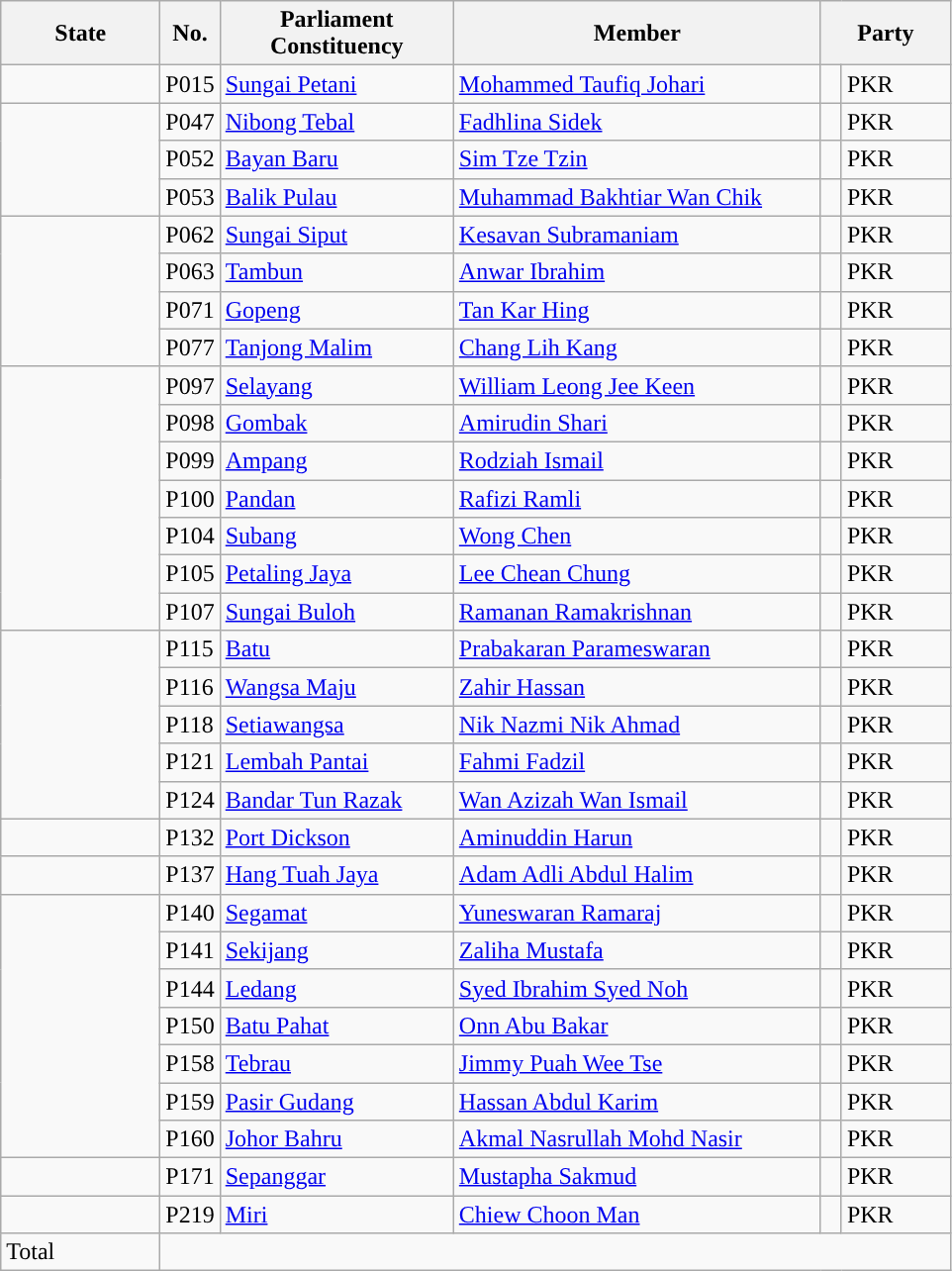<table class ="wikitable sortable">
<tr>
<th style="width:100px;">State</th>
<th style="width:30px;">No.</th>
<th style="width:150px;">Parliament Constituency</th>
<th style="width:240px;">Member</th>
<th style="width:80px;" colspan=2>Party</th>
</tr>
<tr>
<td></td>
<td>P015</td>
<td><a href='#'>Sungai Petani</a></td>
<td><a href='#'>Mohammed Taufiq Johari</a></td>
<td></td>
<td>PKR</td>
</tr>
<tr>
<td rowspan="3"></td>
<td>P047</td>
<td><a href='#'>Nibong Tebal</a></td>
<td><a href='#'>Fadhlina Sidek</a></td>
<td></td>
<td>PKR</td>
</tr>
<tr>
<td>P052</td>
<td><a href='#'>Bayan Baru</a></td>
<td><a href='#'>Sim Tze Tzin</a></td>
<td></td>
<td>PKR</td>
</tr>
<tr>
<td>P053</td>
<td><a href='#'>Balik Pulau</a></td>
<td><a href='#'>Muhammad Bakhtiar Wan Chik</a></td>
<td></td>
<td>PKR</td>
</tr>
<tr>
<td rowspan=4></td>
<td>P062</td>
<td><a href='#'>Sungai Siput</a></td>
<td><a href='#'>Kesavan Subramaniam</a></td>
<td></td>
<td>PKR</td>
</tr>
<tr>
<td>P063</td>
<td><a href='#'>Tambun</a></td>
<td><a href='#'>Anwar Ibrahim</a></td>
<td></td>
<td>PKR</td>
</tr>
<tr>
<td>P071</td>
<td><a href='#'>Gopeng</a></td>
<td><a href='#'>Tan Kar Hing</a></td>
<td></td>
<td>PKR</td>
</tr>
<tr>
<td>P077</td>
<td><a href='#'>Tanjong Malim</a></td>
<td><a href='#'>Chang Lih Kang</a></td>
<td></td>
<td>PKR</td>
</tr>
<tr>
<td rowspan="7"></td>
<td>P097</td>
<td><a href='#'>Selayang</a></td>
<td><a href='#'>William Leong Jee Keen</a></td>
<td></td>
<td>PKR</td>
</tr>
<tr>
<td>P098</td>
<td><a href='#'>Gombak</a></td>
<td><a href='#'>Amirudin Shari</a></td>
<td></td>
<td>PKR</td>
</tr>
<tr>
<td>P099</td>
<td><a href='#'>Ampang</a></td>
<td><a href='#'>Rodziah Ismail</a></td>
<td></td>
<td>PKR</td>
</tr>
<tr>
<td>P100</td>
<td><a href='#'>Pandan</a></td>
<td><a href='#'>Rafizi Ramli</a></td>
<td></td>
<td>PKR</td>
</tr>
<tr>
<td>P104</td>
<td><a href='#'>Subang</a></td>
<td><a href='#'>Wong Chen</a></td>
<td></td>
<td>PKR</td>
</tr>
<tr>
<td>P105</td>
<td><a href='#'>Petaling Jaya</a></td>
<td><a href='#'>Lee Chean Chung</a></td>
<td></td>
<td>PKR</td>
</tr>
<tr>
<td>P107</td>
<td><a href='#'>Sungai Buloh</a></td>
<td><a href='#'>Ramanan Ramakrishnan</a></td>
<td></td>
<td>PKR</td>
</tr>
<tr>
<td rowspan="5"></td>
<td>P115</td>
<td><a href='#'>Batu</a></td>
<td><a href='#'>Prabakaran Parameswaran</a></td>
<td></td>
<td>PKR</td>
</tr>
<tr>
<td>P116</td>
<td><a href='#'>Wangsa Maju</a></td>
<td><a href='#'>Zahir Hassan</a></td>
<td></td>
<td>PKR</td>
</tr>
<tr>
<td>P118</td>
<td><a href='#'>Setiawangsa</a></td>
<td><a href='#'>Nik Nazmi Nik Ahmad</a></td>
<td></td>
<td>PKR</td>
</tr>
<tr>
<td>P121</td>
<td><a href='#'>Lembah Pantai</a></td>
<td><a href='#'>Fahmi Fadzil</a></td>
<td></td>
<td>PKR</td>
</tr>
<tr>
<td>P124</td>
<td><a href='#'>Bandar Tun Razak</a></td>
<td><a href='#'>Wan Azizah Wan Ismail</a></td>
<td></td>
<td>PKR</td>
</tr>
<tr>
<td rowspan=1></td>
<td>P132</td>
<td><a href='#'>Port Dickson</a></td>
<td><a href='#'>Aminuddin Harun</a></td>
<td></td>
<td>PKR</td>
</tr>
<tr>
<td></td>
<td>P137</td>
<td><a href='#'>Hang Tuah Jaya</a></td>
<td><a href='#'>Adam Adli Abdul Halim</a></td>
<td></td>
<td>PKR</td>
</tr>
<tr>
<td rowspan="7"></td>
<td>P140</td>
<td><a href='#'>Segamat</a></td>
<td><a href='#'>Yuneswaran Ramaraj</a></td>
<td></td>
<td>PKR</td>
</tr>
<tr>
<td>P141</td>
<td><a href='#'>Sekijang</a></td>
<td><a href='#'>Zaliha Mustafa</a></td>
<td></td>
<td>PKR</td>
</tr>
<tr>
<td>P144</td>
<td><a href='#'>Ledang</a></td>
<td><a href='#'>Syed Ibrahim Syed Noh</a></td>
<td></td>
<td>PKR</td>
</tr>
<tr>
<td>P150</td>
<td><a href='#'>Batu Pahat</a></td>
<td><a href='#'>Onn Abu Bakar</a></td>
<td></td>
<td>PKR</td>
</tr>
<tr>
<td>P158</td>
<td><a href='#'>Tebrau</a></td>
<td><a href='#'>Jimmy Puah Wee Tse</a></td>
<td></td>
<td>PKR</td>
</tr>
<tr>
<td>P159</td>
<td><a href='#'>Pasir Gudang</a></td>
<td><a href='#'>Hassan Abdul Karim</a></td>
<td></td>
<td>PKR</td>
</tr>
<tr>
<td>P160</td>
<td><a href='#'>Johor Bahru</a></td>
<td><a href='#'>Akmal Nasrullah Mohd Nasir</a></td>
<td></td>
<td>PKR</td>
</tr>
<tr>
<td rowspan="1"></td>
<td>P171</td>
<td><a href='#'>Sepanggar</a></td>
<td><a href='#'>Mustapha Sakmud</a></td>
<td></td>
<td>PKR</td>
</tr>
<tr>
<td rowspan="1"></td>
<td>P219</td>
<td><a href='#'>Miri</a></td>
<td><a href='#'>Chiew Choon Man</a></td>
<td></td>
<td>PKR</td>
</tr>
<tr>
<td>Total</td>
<td style="width:30px;" colspan=6></td>
</tr>
</table>
